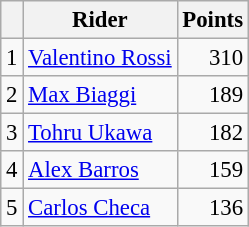<table class="wikitable" style="font-size: 95%;">
<tr>
<th></th>
<th>Rider</th>
<th>Points</th>
</tr>
<tr>
<td align=center>1</td>
<td> <a href='#'>Valentino Rossi</a></td>
<td align=right>310</td>
</tr>
<tr>
<td align=center>2</td>
<td> <a href='#'>Max Biaggi</a></td>
<td align=right>189</td>
</tr>
<tr>
<td align=center>3</td>
<td> <a href='#'>Tohru Ukawa</a></td>
<td align=right>182</td>
</tr>
<tr>
<td align=center>4</td>
<td> <a href='#'>Alex Barros</a></td>
<td align=right>159</td>
</tr>
<tr>
<td align=center>5</td>
<td> <a href='#'>Carlos Checa</a></td>
<td align=right>136</td>
</tr>
</table>
